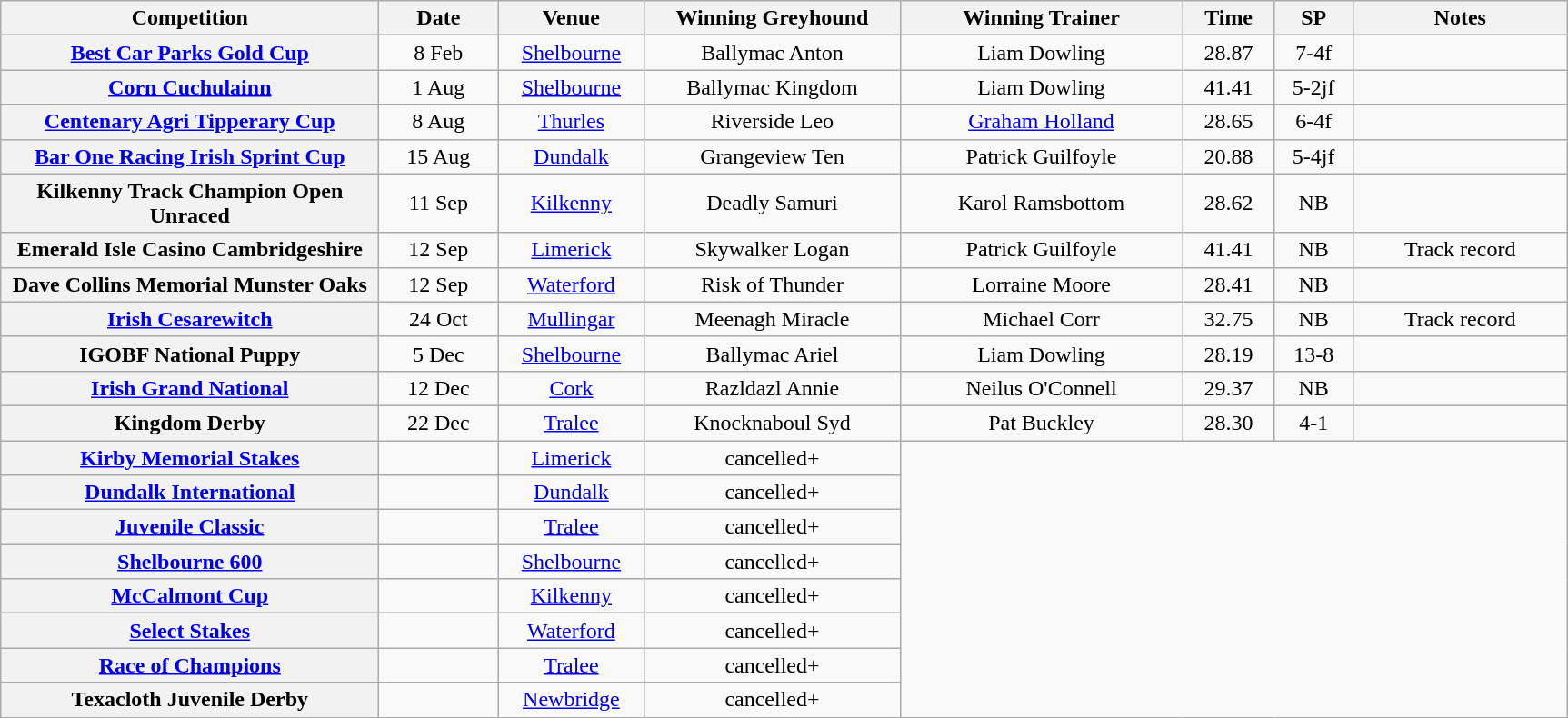<table class="wikitable" style="text-align:center">
<tr>
<th width=270>Competition</th>
<th width=80>Date</th>
<th width=100>Venue</th>
<th width=180>Winning Greyhound</th>
<th width=200>Winning Trainer</th>
<th width=60>Time</th>
<th width=50>SP</th>
<th width=150>Notes</th>
</tr>
<tr>
<th><a href='#'>Best Car Parks Gold Cup</a></th>
<td>8 Feb</td>
<td><a href='#'>Shelbourne</a></td>
<td>Ballymac Anton</td>
<td>Liam Dowling</td>
<td>28.87</td>
<td>7-4f</td>
<td></td>
</tr>
<tr>
<th><a href='#'>Corn Cuchulainn</a></th>
<td>1 Aug</td>
<td><a href='#'>Shelbourne</a></td>
<td>Ballymac Kingdom</td>
<td>Liam Dowling</td>
<td>41.41</td>
<td>5-2jf</td>
<td></td>
</tr>
<tr>
<th><a href='#'>Centenary Agri Tipperary Cup</a></th>
<td>8 Aug</td>
<td><a href='#'>Thurles</a></td>
<td>Riverside Leo</td>
<td><a href='#'>Graham Holland</a></td>
<td>28.65</td>
<td>6-4f</td>
<td></td>
</tr>
<tr>
<th><a href='#'>Bar One Racing Irish Sprint Cup</a></th>
<td>15 Aug</td>
<td><a href='#'>Dundalk</a></td>
<td>Grangeview Ten</td>
<td>Patrick Guilfoyle</td>
<td>20.88</td>
<td>5-4jf</td>
<td></td>
</tr>
<tr>
<th>Kilkenny Track Champion Open Unraced</th>
<td>11 Sep</td>
<td><a href='#'>Kilkenny</a></td>
<td>Deadly Samuri</td>
<td>Karol Ramsbottom</td>
<td>28.62</td>
<td>NB</td>
<td></td>
</tr>
<tr>
<th>Emerald Isle Casino Cambridgeshire</th>
<td>12 Sep</td>
<td><a href='#'>Limerick</a></td>
<td>Skywalker Logan</td>
<td>Patrick Guilfoyle</td>
<td>41.41</td>
<td>NB</td>
<td>Track record</td>
</tr>
<tr>
<th>Dave Collins Memorial Munster Oaks</th>
<td>12 Sep</td>
<td><a href='#'>Waterford</a></td>
<td>Risk of Thunder</td>
<td>Lorraine Moore</td>
<td>28.41</td>
<td>NB</td>
<td></td>
</tr>
<tr>
<th><a href='#'>Irish Cesarewitch</a></th>
<td>24 Oct</td>
<td><a href='#'>Mullingar</a></td>
<td>Meenagh Miracle</td>
<td>Michael Corr</td>
<td>32.75</td>
<td>NB</td>
<td>Track record</td>
</tr>
<tr>
<th>IGOBF National Puppy</th>
<td>5 Dec</td>
<td><a href='#'>Shelbourne</a></td>
<td>Ballymac Ariel</td>
<td>Liam Dowling</td>
<td>28.19</td>
<td>13-8</td>
<td></td>
</tr>
<tr>
<th><a href='#'>Irish Grand National</a></th>
<td>12 Dec</td>
<td><a href='#'>Cork</a></td>
<td>Razldazl Annie</td>
<td>Neilus O'Connell</td>
<td>29.37</td>
<td>NB</td>
<td></td>
</tr>
<tr>
<th>Kingdom Derby</th>
<td>22 Dec</td>
<td><a href='#'>Tralee</a></td>
<td>Knocknaboul Syd</td>
<td>Pat Buckley</td>
<td>28.30</td>
<td>4-1</td>
<td></td>
</tr>
<tr>
<th><a href='#'>Kirby Memorial Stakes</a></th>
<td></td>
<td><a href='#'>Limerick</a></td>
<td>cancelled+</td>
</tr>
<tr>
<th><a href='#'>Dundalk International</a></th>
<td></td>
<td><a href='#'>Dundalk</a></td>
<td>cancelled+</td>
</tr>
<tr>
<th><a href='#'>Juvenile Classic</a></th>
<td></td>
<td><a href='#'>Tralee</a></td>
<td>cancelled+</td>
</tr>
<tr>
<th><a href='#'>Shelbourne 600</a></th>
<td></td>
<td><a href='#'>Shelbourne</a></td>
<td>cancelled+</td>
</tr>
<tr>
<th><a href='#'>McCalmont Cup</a></th>
<td></td>
<td><a href='#'>Kilkenny</a></td>
<td>cancelled+</td>
</tr>
<tr>
<th><a href='#'>Select Stakes</a></th>
<td></td>
<td><a href='#'>Waterford</a></td>
<td>cancelled+</td>
</tr>
<tr>
<th><a href='#'>Race of Champions</a></th>
<td></td>
<td><a href='#'>Tralee</a></td>
<td>cancelled+</td>
</tr>
<tr>
<th>Texacloth Juvenile Derby</th>
<td></td>
<td><a href='#'>Newbridge</a></td>
<td>cancelled+</td>
</tr>
</table>
